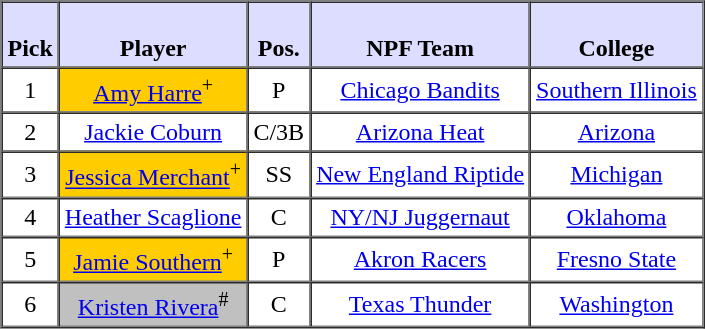<table style="text-align: center" border="1" cellpadding="3" cellspacing="0">
<tr>
<th style="background:#ddf;"><br>Pick</th>
<th style="background:#ddf;"><br>Player</th>
<th style="background:#ddf;"><br>Pos.</th>
<th style="background:#ddf;"><br>NPF Team</th>
<th style="background:#ddf;"><br>College</th>
</tr>
<tr>
<td>1</td>
<td style="background:#FFCC00;"><a href='#'>Amy Harre</a><sup>+</sup></td>
<td>P</td>
<td><a href='#'>Chicago Bandits</a></td>
<td><a href='#'>Southern Illinois</a></td>
</tr>
<tr>
<td>2</td>
<td><a href='#'>Jackie Coburn</a></td>
<td>C/3B</td>
<td><a href='#'>Arizona Heat</a></td>
<td><a href='#'>Arizona</a></td>
</tr>
<tr>
<td>3</td>
<td style="background:#FFCC00;"><a href='#'>Jessica Merchant</a><sup>+</sup></td>
<td>SS</td>
<td><a href='#'>New England Riptide</a></td>
<td><a href='#'>Michigan</a></td>
</tr>
<tr>
<td>4</td>
<td><a href='#'>Heather Scaglione</a></td>
<td>C</td>
<td><a href='#'>NY/NJ Juggernaut</a></td>
<td><a href='#'>Oklahoma</a></td>
</tr>
<tr>
<td>5</td>
<td style="background:#FFCC00;"><a href='#'>Jamie Southern</a><sup>+</sup></td>
<td>P</td>
<td><a href='#'>Akron Racers</a></td>
<td><a href='#'>Fresno State</a></td>
</tr>
<tr>
<td>6</td>
<td style="background:#C0C0C0;"><a href='#'>Kristen Rivera</a><sup>#</sup></td>
<td>C</td>
<td><a href='#'>Texas Thunder</a></td>
<td><a href='#'>Washington</a></td>
</tr>
</table>
